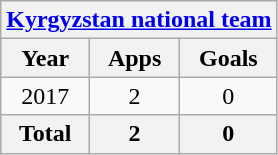<table class="wikitable" style="text-align:center">
<tr>
<th colspan=3><a href='#'>Kyrgyzstan national team</a></th>
</tr>
<tr>
<th>Year</th>
<th>Apps</th>
<th>Goals</th>
</tr>
<tr>
<td>2017</td>
<td>2</td>
<td>0</td>
</tr>
<tr>
<th>Total</th>
<th>2</th>
<th>0</th>
</tr>
</table>
